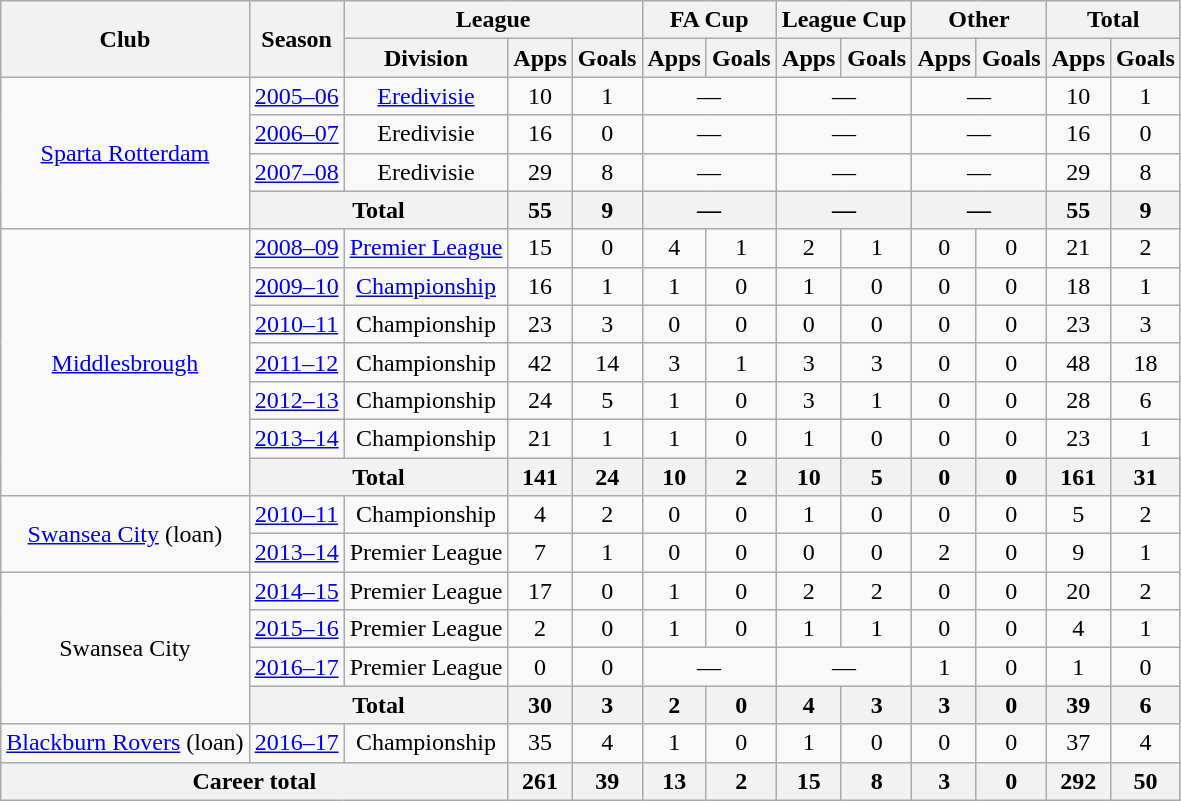<table class="wikitable" style="text-align: center;">
<tr>
<th rowspan=2>Club</th>
<th rowspan=2>Season</th>
<th colspan=3>League</th>
<th colspan=2>FA Cup</th>
<th colspan=2>League Cup</th>
<th colspan=2>Other</th>
<th colspan=2>Total</th>
</tr>
<tr>
<th>Division</th>
<th>Apps</th>
<th>Goals</th>
<th>Apps</th>
<th>Goals</th>
<th>Apps</th>
<th>Goals</th>
<th>Apps</th>
<th>Goals</th>
<th>Apps</th>
<th>Goals</th>
</tr>
<tr>
<td rowspan=4><a href='#'>Sparta Rotterdam</a></td>
<td><a href='#'>2005–06</a></td>
<td><a href='#'>Eredivisie</a></td>
<td>10</td>
<td>1</td>
<td colspan=2>—</td>
<td colspan=2>—</td>
<td colspan=2>—</td>
<td>10</td>
<td>1</td>
</tr>
<tr>
<td><a href='#'>2006–07</a></td>
<td>Eredivisie</td>
<td>16</td>
<td>0</td>
<td colspan=2>—</td>
<td colspan=2>—</td>
<td colspan=2>—</td>
<td>16</td>
<td>0</td>
</tr>
<tr>
<td><a href='#'>2007–08</a></td>
<td>Eredivisie</td>
<td>29</td>
<td>8</td>
<td colspan=2>—</td>
<td colspan=2>—</td>
<td colspan=2>—</td>
<td>29</td>
<td>8</td>
</tr>
<tr>
<th colspan="2">Total</th>
<th>55</th>
<th>9</th>
<th colspan=2>—</th>
<th colspan=2>—</th>
<th colspan=2>—</th>
<th>55</th>
<th>9</th>
</tr>
<tr>
<td rowspan=7><a href='#'>Middlesbrough</a></td>
<td><a href='#'>2008–09</a></td>
<td><a href='#'>Premier League</a></td>
<td>15</td>
<td>0</td>
<td>4</td>
<td>1</td>
<td>2</td>
<td>1</td>
<td>0</td>
<td>0</td>
<td>21</td>
<td>2</td>
</tr>
<tr>
<td><a href='#'>2009–10</a></td>
<td><a href='#'>Championship</a></td>
<td>16</td>
<td>1</td>
<td>1</td>
<td>0</td>
<td>1</td>
<td>0</td>
<td>0</td>
<td>0</td>
<td>18</td>
<td>1</td>
</tr>
<tr>
<td><a href='#'>2010–11</a></td>
<td>Championship</td>
<td>23</td>
<td>3</td>
<td>0</td>
<td>0</td>
<td>0</td>
<td>0</td>
<td>0</td>
<td>0</td>
<td>23</td>
<td>3</td>
</tr>
<tr>
<td><a href='#'>2011–12</a></td>
<td>Championship</td>
<td>42</td>
<td>14</td>
<td>3</td>
<td>1</td>
<td>3</td>
<td>3</td>
<td>0</td>
<td>0</td>
<td>48</td>
<td>18</td>
</tr>
<tr>
<td><a href='#'>2012–13</a></td>
<td>Championship</td>
<td>24</td>
<td>5</td>
<td>1</td>
<td>0</td>
<td>3</td>
<td>1</td>
<td>0</td>
<td>0</td>
<td>28</td>
<td>6</td>
</tr>
<tr>
<td><a href='#'>2013–14</a></td>
<td>Championship</td>
<td>21</td>
<td>1</td>
<td>1</td>
<td>0</td>
<td>1</td>
<td>0</td>
<td>0</td>
<td>0</td>
<td>23</td>
<td>1</td>
</tr>
<tr>
<th colspan="2">Total</th>
<th>141</th>
<th>24</th>
<th>10</th>
<th>2</th>
<th>10</th>
<th>5</th>
<th>0</th>
<th>0</th>
<th>161</th>
<th>31</th>
</tr>
<tr>
<td rowspan=2><a href='#'>Swansea City</a> (loan)</td>
<td><a href='#'>2010–11</a></td>
<td>Championship</td>
<td>4</td>
<td>2</td>
<td>0</td>
<td>0</td>
<td>1</td>
<td>0</td>
<td>0</td>
<td>0</td>
<td>5</td>
<td>2</td>
</tr>
<tr>
<td><a href='#'>2013–14</a></td>
<td>Premier League</td>
<td>7</td>
<td>1</td>
<td>0</td>
<td>0</td>
<td>0</td>
<td>0</td>
<td>2</td>
<td>0</td>
<td>9</td>
<td>1</td>
</tr>
<tr>
<td rowspan=4>Swansea City</td>
<td><a href='#'>2014–15</a></td>
<td>Premier League</td>
<td>17</td>
<td>0</td>
<td>1</td>
<td>0</td>
<td>2</td>
<td>2</td>
<td>0</td>
<td>0</td>
<td>20</td>
<td>2</td>
</tr>
<tr>
<td><a href='#'>2015–16</a></td>
<td>Premier League</td>
<td>2</td>
<td>0</td>
<td>1</td>
<td>0</td>
<td>1</td>
<td>1</td>
<td>0</td>
<td>0</td>
<td>4</td>
<td>1</td>
</tr>
<tr>
<td><a href='#'>2016–17</a></td>
<td>Premier League</td>
<td>0</td>
<td>0</td>
<td colspan=2>—</td>
<td colspan=2>—</td>
<td>1</td>
<td>0</td>
<td>1</td>
<td>0</td>
</tr>
<tr>
<th colspan="2">Total</th>
<th>30</th>
<th>3</th>
<th>2</th>
<th>0</th>
<th>4</th>
<th>3</th>
<th>3</th>
<th>0</th>
<th>39</th>
<th>6</th>
</tr>
<tr>
<td><a href='#'>Blackburn Rovers</a> (loan)</td>
<td><a href='#'>2016–17</a></td>
<td>Championship</td>
<td>35</td>
<td>4</td>
<td>1</td>
<td>0</td>
<td>1</td>
<td>0</td>
<td>0</td>
<td>0</td>
<td>37</td>
<td>4</td>
</tr>
<tr>
<th colspan=3>Career total</th>
<th>261</th>
<th>39</th>
<th>13</th>
<th>2</th>
<th>15</th>
<th>8</th>
<th>3</th>
<th>0</th>
<th>292</th>
<th>50</th>
</tr>
</table>
